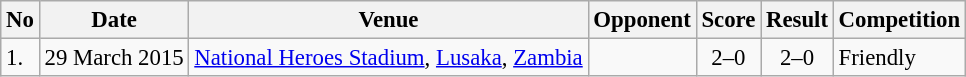<table class="wikitable" style="font-size:95%;">
<tr>
<th>No</th>
<th>Date</th>
<th>Venue</th>
<th>Opponent</th>
<th>Score</th>
<th>Result</th>
<th>Competition</th>
</tr>
<tr>
<td>1.</td>
<td>29 March 2015</td>
<td><a href='#'>National Heroes Stadium</a>, <a href='#'>Lusaka</a>, <a href='#'>Zambia</a></td>
<td></td>
<td align=center>2–0</td>
<td align=center>2–0</td>
<td>Friendly</td>
</tr>
</table>
